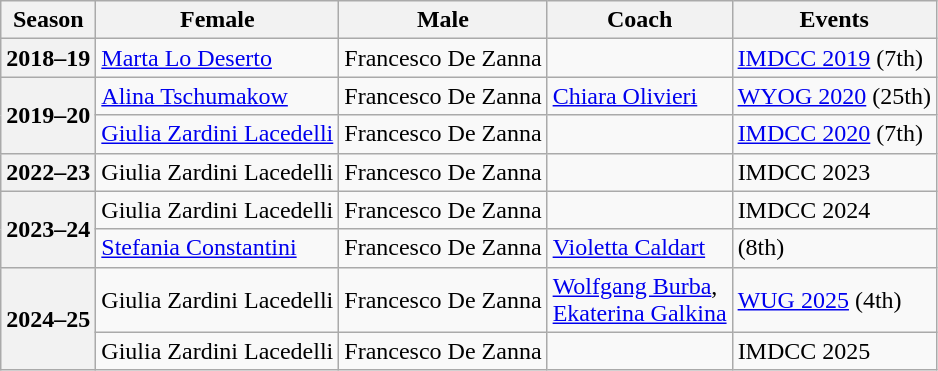<table class="wikitable">
<tr>
<th scope="col">Season</th>
<th scope="col">Female</th>
<th scope="col">Male</th>
<th scope="col">Coach</th>
<th scope="col">Events</th>
</tr>
<tr>
<th scope="row">2018–19</th>
<td><a href='#'>Marta Lo Deserto</a></td>
<td>Francesco De Zanna</td>
<td></td>
<td><a href='#'>IMDCC 2019</a> (7th)</td>
</tr>
<tr>
<th scope="row" rowspan="2">2019–20</th>
<td> <a href='#'>Alina Tschumakow</a></td>
<td> Francesco De Zanna</td>
<td><a href='#'>Chiara Olivieri</a></td>
<td><a href='#'>WYOG 2020</a> (25th)</td>
</tr>
<tr>
<td><a href='#'>Giulia Zardini Lacedelli</a></td>
<td>Francesco De Zanna</td>
<td></td>
<td><a href='#'>IMDCC 2020</a> (7th)</td>
</tr>
<tr>
<th scope="row">2022–23</th>
<td>Giulia Zardini Lacedelli</td>
<td>Francesco De Zanna</td>
<td></td>
<td>IMDCC 2023 </td>
</tr>
<tr>
<th scope="row" rowspan="2">2023–24</th>
<td>Giulia Zardini Lacedelli</td>
<td>Francesco De Zanna</td>
<td></td>
<td>IMDCC 2024 </td>
</tr>
<tr>
<td><a href='#'>Stefania Constantini</a></td>
<td>Francesco De Zanna</td>
<td><a href='#'>Violetta Caldart</a></td>
<td> (8th)</td>
</tr>
<tr>
<th scope="row" rowspan="2">2024–25</th>
<td>Giulia Zardini Lacedelli</td>
<td>Francesco De Zanna</td>
<td><a href='#'>Wolfgang Burba</a>,<br><a href='#'>Ekaterina Galkina</a></td>
<td><a href='#'>WUG 2025</a> (4th)</td>
</tr>
<tr>
<td>Giulia Zardini Lacedelli</td>
<td>Francesco De Zanna</td>
<td></td>
<td>IMDCC 2025 </td>
</tr>
</table>
